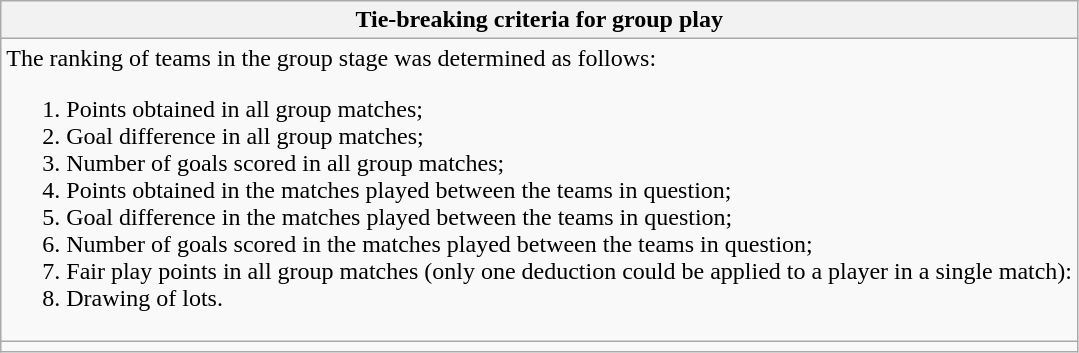<table class="wikitable collapsible collapsed">
<tr>
<th> Tie-breaking criteria for group play</th>
</tr>
<tr>
<td>The ranking of teams in the group stage was determined as follows:<br><ol><li>Points obtained in all group matches;</li><li>Goal difference in all group matches;</li><li>Number of goals scored in all group matches;</li><li>Points obtained in the matches played between the teams in question;</li><li>Goal difference in the matches played between the teams in question;</li><li>Number of goals scored in the matches played between the teams in question;</li><li>Fair play points in all group matches (only one deduction could be applied to a player in a single match): </li><li>Drawing of lots.</li></ol></td>
</tr>
<tr>
<td></td>
</tr>
</table>
